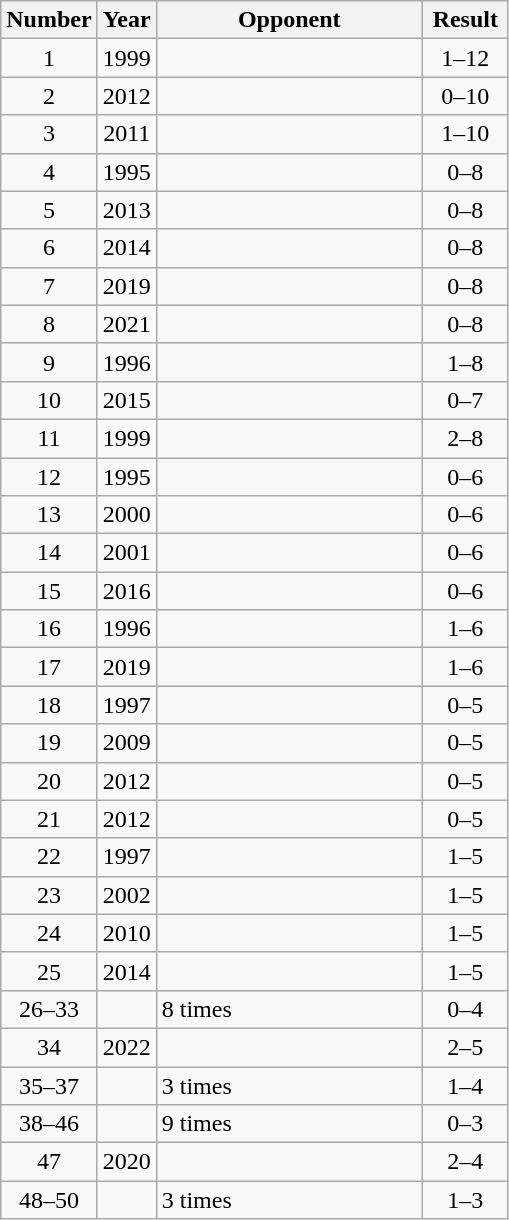<table class="wikitable sortable">
<tr>
<th width=25>Number</th>
<th width=30>Year</th>
<th width=170>Opponent</th>
<th width=50>Result</th>
</tr>
<tr>
<td align=center>1</td>
<td align=center>1999</td>
<td></td>
<td align=center>1–12</td>
</tr>
<tr>
<td align=center>2</td>
<td align=center>2012</td>
<td></td>
<td align=center>0–10</td>
</tr>
<tr>
<td align=center>3</td>
<td align=center>2011</td>
<td></td>
<td align=center>1–10</td>
</tr>
<tr>
<td align=center>4</td>
<td align=center>1995</td>
<td></td>
<td align=center>0–8</td>
</tr>
<tr>
<td align=center>5</td>
<td align=center>2013</td>
<td></td>
<td align=center>0–8</td>
</tr>
<tr>
<td align=center>6</td>
<td align=center>2014</td>
<td></td>
<td align=center>0–8</td>
</tr>
<tr>
<td align=center>7</td>
<td align=center>2019</td>
<td></td>
<td align=center>0–8</td>
</tr>
<tr>
<td align=center>8</td>
<td align=center>2021</td>
<td></td>
<td align=center>0–8</td>
</tr>
<tr>
<td align=center>9</td>
<td align=center>1996</td>
<td></td>
<td align=center>1–8</td>
</tr>
<tr>
<td align=center>10</td>
<td align=center>2015</td>
<td></td>
<td align=center>0–7</td>
</tr>
<tr>
<td align=center>11</td>
<td align=center>1999</td>
<td></td>
<td align=center>2–8</td>
</tr>
<tr>
<td align=center>12</td>
<td align=center>1995</td>
<td></td>
<td align=center>0–6</td>
</tr>
<tr>
<td align=center>13</td>
<td align=center>2000</td>
<td></td>
<td align=center>0–6</td>
</tr>
<tr>
<td align=center>14</td>
<td align=center>2001</td>
<td></td>
<td align=center>0–6</td>
</tr>
<tr>
<td align=center>15</td>
<td align=center>2016</td>
<td></td>
<td align=center>0–6</td>
</tr>
<tr>
<td align=center>16</td>
<td align=center>1996</td>
<td></td>
<td align=center>1–6</td>
</tr>
<tr>
<td align=center>17</td>
<td align=center>2019</td>
<td></td>
<td align=center>1–6</td>
</tr>
<tr>
<td align=center>18</td>
<td align=center>1997</td>
<td></td>
<td align=center>0–5</td>
</tr>
<tr>
<td align=center>19</td>
<td align=center>2009</td>
<td></td>
<td align=center>0–5</td>
</tr>
<tr>
<td align=center>20</td>
<td align=center>2012</td>
<td></td>
<td align=center>0–5</td>
</tr>
<tr>
<td align=center>21</td>
<td align=center>2012</td>
<td></td>
<td align=center>0–5</td>
</tr>
<tr>
<td align=center>22</td>
<td align=center>1997</td>
<td></td>
<td align=center>1–5</td>
</tr>
<tr>
<td align=center>23</td>
<td align=center>2002</td>
<td></td>
<td align=center>1–5</td>
</tr>
<tr>
<td align=center>24</td>
<td align=center>2010</td>
<td></td>
<td align=center>1–5</td>
</tr>
<tr>
<td align=center>25</td>
<td align=center>2014</td>
<td></td>
<td align=center>1–5</td>
</tr>
<tr>
<td align=center>26–33</td>
<td align=center></td>
<td>8 times</td>
<td align=center>0–4</td>
</tr>
<tr>
<td align=center>34</td>
<td align=center>2022</td>
<td></td>
<td align=center>2–5</td>
</tr>
<tr>
<td align=center>35–37</td>
<td align=center></td>
<td>3 times</td>
<td align=center>1–4</td>
</tr>
<tr>
<td align=center>38–46</td>
<td align=center></td>
<td>9 times</td>
<td align=center>0–3</td>
</tr>
<tr>
<td align=center>47</td>
<td align=center>2020</td>
<td></td>
<td align=center>2–4</td>
</tr>
<tr>
<td align=center>48–50</td>
<td align=center></td>
<td>3 times</td>
<td align=center>1–3</td>
</tr>
</table>
